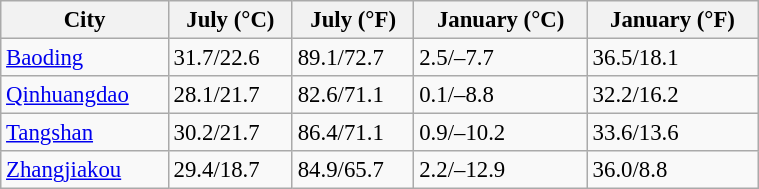<table class="wikitable sortable" style="width:40%; font-size:95%;">
<tr>
<th>City</th>
<th>July (°C)</th>
<th>July (°F)</th>
<th>January (°C)</th>
<th>January (°F)</th>
</tr>
<tr>
<td><a href='#'>Baoding</a></td>
<td>31.7/22.6</td>
<td>89.1/72.7</td>
<td>2.5/–7.7</td>
<td>36.5/18.1</td>
</tr>
<tr>
<td><a href='#'>Qinhuangdao</a></td>
<td>28.1/21.7</td>
<td>82.6/71.1</td>
<td>0.1/–8.8</td>
<td>32.2/16.2</td>
</tr>
<tr>
<td><a href='#'>Tangshan</a></td>
<td>30.2/21.7</td>
<td>86.4/71.1</td>
<td>0.9/–10.2</td>
<td>33.6/13.6</td>
</tr>
<tr>
<td><a href='#'>Zhangjiakou</a></td>
<td>29.4/18.7</td>
<td>84.9/65.7</td>
<td>2.2/–12.9</td>
<td>36.0/8.8</td>
</tr>
</table>
